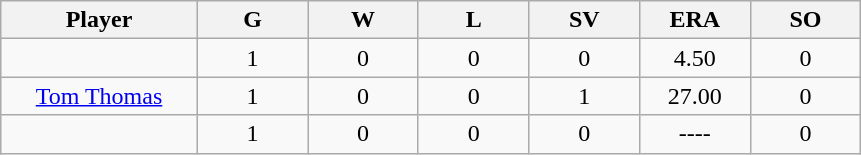<table class="wikitable sortable">
<tr>
<th bgcolor="#DDDDFF" width="16%">Player</th>
<th bgcolor="#DDDDFF" width="9%">G</th>
<th bgcolor="#DDDDFF" width="9%">W</th>
<th bgcolor="#DDDDFF" width="9%">L</th>
<th bgcolor="#DDDDFF" width="9%">SV</th>
<th bgcolor="#DDDDFF" width="9%">ERA</th>
<th bgcolor="#DDDDFF" width="9%">SO</th>
</tr>
<tr align="center">
<td></td>
<td>1</td>
<td>0</td>
<td>0</td>
<td>0</td>
<td>4.50</td>
<td>0</td>
</tr>
<tr align="center">
<td><a href='#'>Tom Thomas</a></td>
<td>1</td>
<td>0</td>
<td>0</td>
<td>1</td>
<td>27.00</td>
<td>0</td>
</tr>
<tr align=center>
<td></td>
<td>1</td>
<td>0</td>
<td>0</td>
<td>0</td>
<td>----</td>
<td>0</td>
</tr>
</table>
